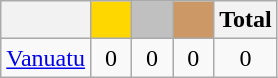<table class="wikitable">
<tr>
<th></th>
<th style="background-color:gold">        </th>
<th style="background-color:silver">      </th>
<th style="background-color:#CC9966">      </th>
<th>Total</th>
</tr>
<tr align="center">
<td> <a href='#'>Vanuatu</a></td>
<td>0</td>
<td>0</td>
<td>0</td>
<td>0</td>
</tr>
</table>
